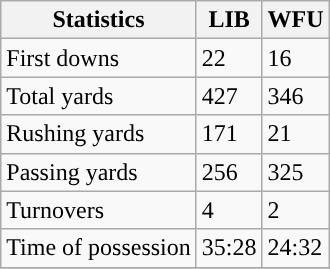<table class="wikitable">
<tr>
<th>Statistics</th>
<th>LIB</th>
<th>WFU</th>
</tr>
<tr>
<td>First downs</td>
<td>22</td>
<td>16</td>
</tr>
<tr>
<td>Total yards</td>
<td>427</td>
<td>346</td>
</tr>
<tr>
<td>Rushing yards</td>
<td>171</td>
<td>21</td>
</tr>
<tr>
<td>Passing yards</td>
<td>256</td>
<td>325</td>
</tr>
<tr>
<td>Turnovers</td>
<td>4</td>
<td>2</td>
</tr>
<tr>
<td>Time of possession</td>
<td>35:28</td>
<td>24:32</td>
</tr>
<tr>
</tr>
</table>
